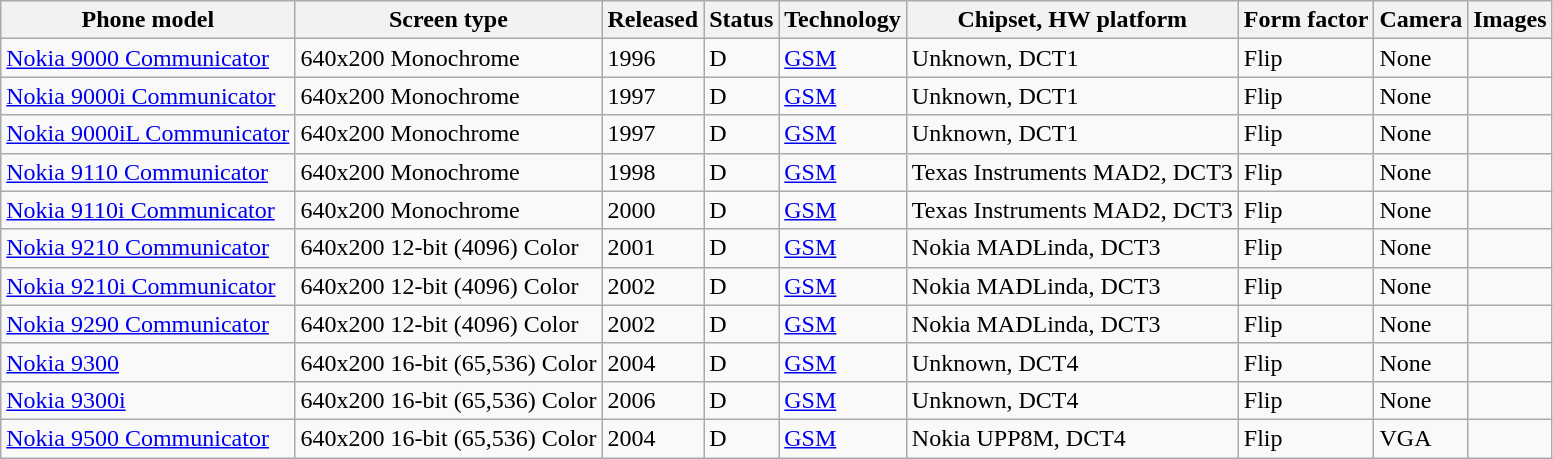<table class="wikitable sortable">
<tr>
<th>Phone model</th>
<th>Screen type</th>
<th>Released</th>
<th>Status</th>
<th>Technology</th>
<th>Chipset, HW platform</th>
<th>Form factor</th>
<th>Camera</th>
<th>Images</th>
</tr>
<tr>
<td><a href='#'>Nokia 9000 Communicator</a></td>
<td>640x200 Monochrome</td>
<td>1996</td>
<td>D</td>
<td><a href='#'>GSM</a></td>
<td>Unknown, DCT1</td>
<td>Flip</td>
<td>None</td>
<td></td>
</tr>
<tr>
<td><a href='#'>Nokia 9000i Communicator</a></td>
<td>640x200 Monochrome</td>
<td>1997</td>
<td>D</td>
<td><a href='#'>GSM</a></td>
<td>Unknown, DCT1</td>
<td>Flip</td>
<td>None</td>
<td></td>
</tr>
<tr>
<td><a href='#'>Nokia 9000iL Communicator</a></td>
<td>640x200 Monochrome</td>
<td>1997</td>
<td>D</td>
<td><a href='#'>GSM</a></td>
<td>Unknown, DCT1</td>
<td>Flip</td>
<td>None</td>
<td></td>
</tr>
<tr>
<td><a href='#'>Nokia 9110 Communicator</a></td>
<td>640x200 Monochrome</td>
<td>1998</td>
<td>D</td>
<td><a href='#'>GSM</a></td>
<td>Texas Instruments MAD2, DCT3</td>
<td>Flip</td>
<td>None</td>
<td></td>
</tr>
<tr>
<td><a href='#'>Nokia 9110i Communicator</a></td>
<td>640x200 Monochrome</td>
<td>2000</td>
<td>D</td>
<td><a href='#'>GSM</a></td>
<td>Texas Instruments MAD2, DCT3</td>
<td>Flip</td>
<td>None</td>
<td></td>
</tr>
<tr>
<td><a href='#'>Nokia 9210 Communicator</a></td>
<td>640x200 12-bit (4096) Color</td>
<td>2001</td>
<td>D</td>
<td><a href='#'>GSM</a></td>
<td>Nokia MADLinda, DCT3</td>
<td>Flip</td>
<td>None</td>
<td></td>
</tr>
<tr>
<td><a href='#'>Nokia 9210i Communicator</a></td>
<td>640x200 12-bit (4096) Color</td>
<td>2002</td>
<td>D</td>
<td><a href='#'>GSM</a></td>
<td>Nokia MADLinda, DCT3</td>
<td>Flip</td>
<td>None</td>
<td></td>
</tr>
<tr>
<td><a href='#'>Nokia 9290 Communicator</a></td>
<td>640x200 12-bit (4096) Color</td>
<td>2002</td>
<td>D</td>
<td><a href='#'>GSM</a></td>
<td>Nokia MADLinda, DCT3</td>
<td>Flip</td>
<td>None</td>
<td></td>
</tr>
<tr>
<td><a href='#'>Nokia 9300</a></td>
<td>640x200 16-bit (65,536) Color</td>
<td>2004</td>
<td>D</td>
<td><a href='#'>GSM</a></td>
<td>Unknown, DCT4</td>
<td>Flip</td>
<td>None</td>
<td></td>
</tr>
<tr>
<td><a href='#'>Nokia 9300i</a></td>
<td>640x200 16-bit (65,536) Color</td>
<td>2006</td>
<td>D</td>
<td><a href='#'>GSM</a></td>
<td>Unknown, DCT4</td>
<td>Flip</td>
<td>None</td>
<td></td>
</tr>
<tr>
<td><a href='#'>Nokia 9500 Communicator</a></td>
<td>640x200 16-bit (65,536) Color</td>
<td>2004</td>
<td>D</td>
<td><a href='#'>GSM</a></td>
<td>Nokia UPP8M, DCT4</td>
<td>Flip</td>
<td>VGA</td>
<td></td>
</tr>
</table>
